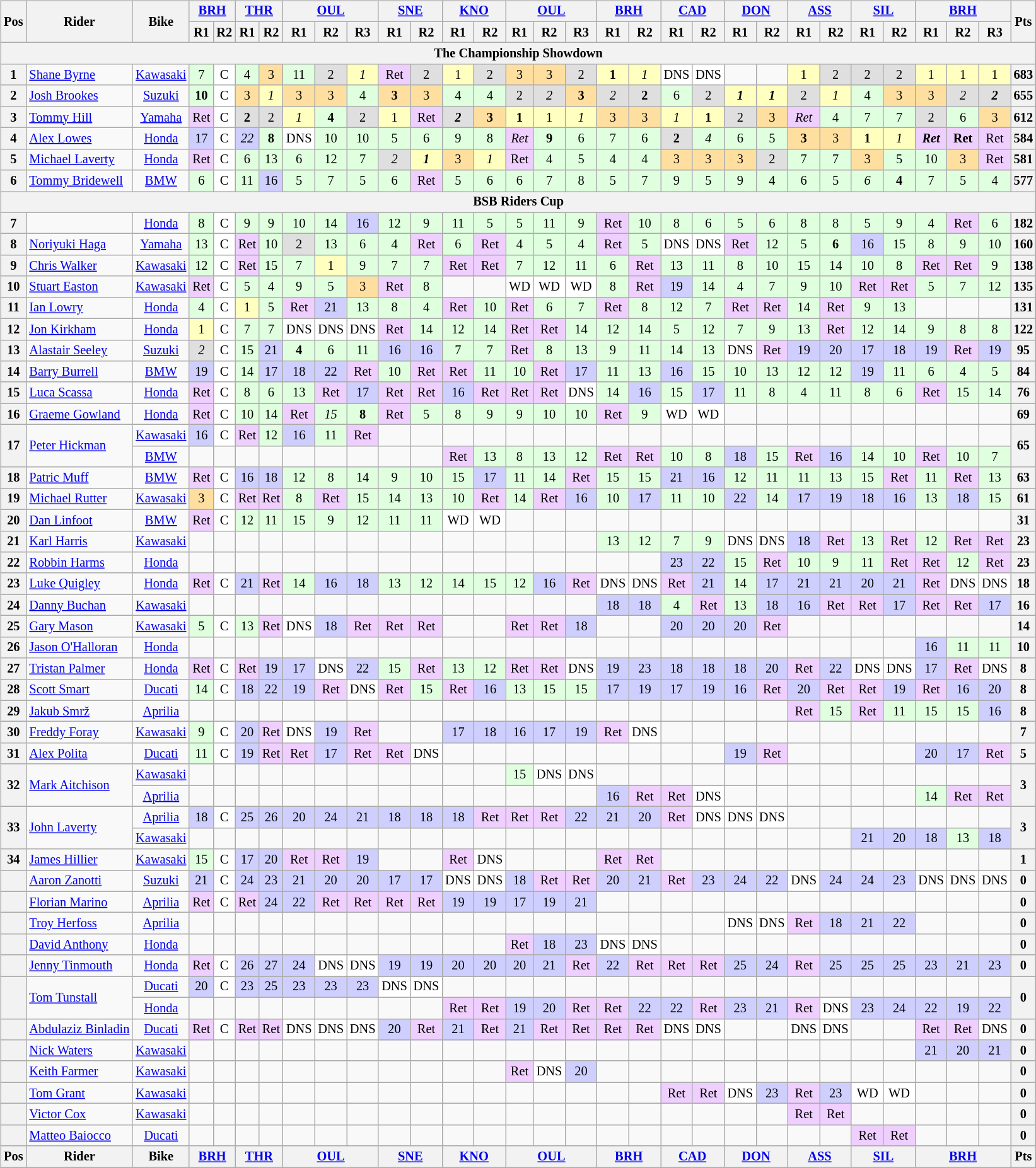<table>
<tr>
<td><br><table class="wikitable" style="font-size: 85%; text-align: center;">
<tr valign="top">
<th valign="middle" rowspan=2>Pos</th>
<th valign="middle" rowspan=2>Rider</th>
<th valign="middle" rowspan=2>Bike</th>
<th colspan=2><a href='#'>BRH</a><br></th>
<th colspan=2><a href='#'>THR</a><br></th>
<th colspan=3><a href='#'>OUL</a><br></th>
<th colspan=2><a href='#'>SNE</a><br></th>
<th colspan=2><a href='#'>KNO</a><br></th>
<th colspan=3><a href='#'>OUL</a><br></th>
<th colspan=2><a href='#'>BRH</a><br></th>
<th colspan=2><a href='#'>CAD</a><br></th>
<th colspan=2><a href='#'>DON</a><br></th>
<th colspan=2><a href='#'>ASS</a><br></th>
<th colspan=2><a href='#'>SIL</a><br></th>
<th colspan=3><a href='#'>BRH</a><br></th>
<th valign="middle" rowspan=2>Pts</th>
</tr>
<tr>
<th>R1</th>
<th>R2</th>
<th>R1</th>
<th>R2</th>
<th>R1</th>
<th>R2</th>
<th>R3</th>
<th>R1</th>
<th>R2</th>
<th>R1</th>
<th>R2</th>
<th>R1</th>
<th>R2</th>
<th>R3</th>
<th>R1</th>
<th>R2</th>
<th>R1</th>
<th>R2</th>
<th>R1</th>
<th>R2</th>
<th>R1</th>
<th>R2</th>
<th>R1</th>
<th>R2</th>
<th>R1</th>
<th>R2</th>
<th>R3</th>
</tr>
<tr>
<th colspan=36>The Championship Showdown</th>
</tr>
<tr>
<th>1</th>
<td align="left"> <a href='#'>Shane Byrne</a></td>
<td><a href='#'>Kawasaki</a></td>
<td style="background:#DFFFDF;">7</td>
<td style="background:#FFFFFF;">C</td>
<td style="background:#DFFFDF;">4</td>
<td style="background:#FFDF9F;">3</td>
<td style="background:#DFFFDF;">11</td>
<td style="background:#DFDFDF;">2</td>
<td style="background:#FFFFBF;"><em>1</em></td>
<td style="background:#EFCFFF;">Ret</td>
<td style="background:#DFDFDF;">2</td>
<td style="background:#FFFFBF;">1</td>
<td style="background:#DFDFDF;">2</td>
<td style="background:#FFDF9F;">3</td>
<td style="background:#FFDF9F;">3</td>
<td style="background:#DFDFDF;">2</td>
<td style="background:#FFFFBF;"><strong>1</strong></td>
<td style="background:#FFFFBF;"><em>1</em></td>
<td style="background:#FFFFFF;">DNS</td>
<td style="background:#FFFFFF;">DNS</td>
<td></td>
<td></td>
<td style="background:#FFFFBF;">1</td>
<td style="background:#DFDFDF;">2</td>
<td style="background:#DFDFDF;">2</td>
<td style="background:#DFDFDF;">2</td>
<td style="background:#FFFFBF;">1</td>
<td style="background:#FFFFBF;">1</td>
<td style="background:#FFFFBF;">1</td>
<th>683</th>
</tr>
<tr>
<th>2</th>
<td align="left"> <a href='#'>Josh Brookes</a></td>
<td><a href='#'>Suzuki</a></td>
<td style="background:#DFFFDF;"><strong>10</strong></td>
<td style="background:#FFFFFF;">C</td>
<td style="background:#FFDF9F;">3</td>
<td style="background:#FFFFBF;"><em>1</em></td>
<td style="background:#FFDF9F;">3</td>
<td style="background:#FFDF9F;">3</td>
<td style="background:#DFFFDF;">4</td>
<td style="background:#FFDF9F;"><strong>3</strong></td>
<td style="background:#FFDF9F;">3</td>
<td style="background:#DFFFDF;">4</td>
<td style="background:#DFFFDF;">4</td>
<td style="background:#DFDFDF;">2</td>
<td style="background:#DFDFDF;"><em>2</em></td>
<td style="background:#FFDF9F;"><strong>3</strong></td>
<td style="background:#DFDFDF;"><em>2</em></td>
<td style="background:#DFDFDF;"><strong>2</strong></td>
<td style="background:#DFFFDF;">6</td>
<td style="background:#DFDFDF;">2</td>
<td style="background:#FFFFBF;"><strong><em>1</em></strong></td>
<td style="background:#FFFFBF;"><strong><em>1</em></strong></td>
<td style="background:#DFDFDF;">2</td>
<td style="background:#FFFFBF;"><em>1</em></td>
<td style="background:#DFFFDF;">4</td>
<td style="background:#FFDF9F;">3</td>
<td style="background:#FFDF9F;">3</td>
<td style="background:#DFDFDF;"><em>2</em></td>
<td style="background:#DFDFDF;"><strong><em>2</em></strong></td>
<th>655</th>
</tr>
<tr>
<th>3</th>
<td align="left"> <a href='#'>Tommy Hill</a></td>
<td><a href='#'>Yamaha</a></td>
<td style="background:#EFCFFF;">Ret</td>
<td style="background:#FFFFFF;">C</td>
<td style="background:#DFDFDF;"><strong>2</strong></td>
<td style="background:#DFDFDF;">2</td>
<td style="background:#FFFFBF;"><em>1</em></td>
<td style="background:#DFFFDF;"><strong>4</strong></td>
<td style="background:#DFDFDF;">2</td>
<td style="background:#FFFFBF;">1</td>
<td style="background:#EFCFFF;">Ret</td>
<td style="background:#DFDFDF;"><strong><em>2</em></strong></td>
<td style="background:#FFDF9F;"><strong>3</strong></td>
<td style="background:#FFFFBF;"><strong>1</strong></td>
<td style="background:#FFFFBF;">1</td>
<td style="background:#FFFFBF;"><em>1</em></td>
<td style="background:#FFDF9F;">3</td>
<td style="background:#FFDF9F;">3</td>
<td style="background:#FFFFBF;"><em>1</em></td>
<td style="background:#FFFFBF;"><strong>1</strong></td>
<td style="background:#DFDFDF;">2</td>
<td style="background:#FFDF9F;">3</td>
<td style="background:#EFCFFF;"><em>Ret</em></td>
<td style="background:#DFFFDF;">4</td>
<td style="background:#DFFFDF;">7</td>
<td style="background:#DFFFDF;">7</td>
<td style="background:#DFDFDF;">2</td>
<td style="background:#DFFFDF;">6</td>
<td style="background:#FFDF9F;">3</td>
<th>612</th>
</tr>
<tr>
<th>4</th>
<td align="left"> <a href='#'>Alex Lowes</a></td>
<td><a href='#'>Honda</a></td>
<td style="background:#cfcfff;">17</td>
<td style="background:#FFFFFF;">C</td>
<td style="background:#cfcfff;"><em>22</em></td>
<td style="background:#DFFFDF;"><strong>8</strong></td>
<td style="background:#FFFFFF;">DNS</td>
<td style="background:#DFFFDF;">10</td>
<td style="background:#DFFFDF;">10</td>
<td style="background:#DFFFDF;">5</td>
<td style="background:#DFFFDF;">6</td>
<td style="background:#DFFFDF;">9</td>
<td style="background:#DFFFDF;">8</td>
<td style="background:#EFCFFF;"><em>Ret</em></td>
<td style="background:#DFFFDF;"><strong>9</strong></td>
<td style="background:#DFFFDF;">6</td>
<td style="background:#DFFFDF;">7</td>
<td style="background:#DFFFDF;">6</td>
<td style="background:#DFDFDF;"><strong>2</strong></td>
<td style="background:#DFFFDF;"><em>4</em></td>
<td style="background:#DFFFDF;">6</td>
<td style="background:#DFFFDF;">5</td>
<td style="background:#FFDF9F;"><strong>3</strong></td>
<td style="background:#FFDF9F;">3</td>
<td style="background:#FFFFBF;"><strong>1</strong></td>
<td style="background:#FFFFBF;"><em>1</em></td>
<td style="background:#EFCFFF;"><strong><em>Ret</em></strong></td>
<td style="background:#EFCFFF;"><strong>Ret</strong></td>
<td style="background:#EFCFFF;">Ret</td>
<th>584</th>
</tr>
<tr>
<th>5</th>
<td align="left"> <a href='#'>Michael Laverty</a></td>
<td><a href='#'>Honda</a></td>
<td style="background:#EFCFFF;">Ret</td>
<td style="background:#FFFFFF;">C</td>
<td style="background:#DFFFDF;">6</td>
<td style="background:#DFFFDF;">13</td>
<td style="background:#DFFFDF;">6</td>
<td style="background:#DFFFDF;">12</td>
<td style="background:#DFFFDF;">7</td>
<td style="background:#DFDFDF;"><em>2</em></td>
<td style="background:#FFFFBF;"><strong><em>1</em></strong></td>
<td style="background:#FFDF9F;">3</td>
<td style="background:#FFFFBF;"><em>1</em></td>
<td style="background:#EFCFFF;">Ret</td>
<td style="background:#DFFFDF;">4</td>
<td style="background:#DFFFDF;">5</td>
<td style="background:#DFFFDF;">4</td>
<td style="background:#DFFFDF;">4</td>
<td style="background:#FFDF9F;">3</td>
<td style="background:#FFDF9F;">3</td>
<td style="background:#FFDF9F;">3</td>
<td style="background:#DFDFDF;">2</td>
<td style="background:#DFFFDF;">7</td>
<td style="background:#DFFFDF;">7</td>
<td style="background:#FFDF9F;">3</td>
<td style="background:#DFFFDF;">5</td>
<td style="background:#DFFFDF;">10</td>
<td style="background:#FFDF9F;">3</td>
<td style="background:#EFCFFF;">Ret</td>
<th>581</th>
</tr>
<tr>
<th>6</th>
<td align="left"> <a href='#'>Tommy Bridewell</a></td>
<td><a href='#'>BMW</a></td>
<td style="background:#DFFFDF;">6</td>
<td style="background:#FFFFFF;">C</td>
<td style="background:#DFFFDF;">11</td>
<td style="background:#cfcfff;">16</td>
<td style="background:#DFFFDF;">5</td>
<td style="background:#DFFFDF;">7</td>
<td style="background:#DFFFDF;">5</td>
<td style="background:#DFFFDF;">6</td>
<td style="background:#EFCFFF;">Ret</td>
<td style="background:#DFFFDF;">5</td>
<td style="background:#DFFFDF;">6</td>
<td style="background:#DFFFDF;">6</td>
<td style="background:#DFFFDF;">7</td>
<td style="background:#DFFFDF;">8</td>
<td style="background:#DFFFDF;">5</td>
<td style="background:#DFFFDF;">7</td>
<td style="background:#DFFFDF;">9</td>
<td style="background:#DFFFDF;">5</td>
<td style="background:#DFFFDF;">9</td>
<td style="background:#DFFFDF;">4</td>
<td style="background:#DFFFDF;">6</td>
<td style="background:#DFFFDF;">5</td>
<td style="background:#DFFFDF;"><em>6</em></td>
<td style="background:#DFFFDF;"><strong>4</strong></td>
<td style="background:#DFFFDF;">7</td>
<td style="background:#DFFFDF;">5</td>
<td style="background:#DFFFDF;">4</td>
<th>577</th>
</tr>
<tr>
<th colspan=36>BSB Riders Cup</th>
</tr>
<tr>
<th>7</th>
<td align="left"></td>
<td><a href='#'>Honda</a></td>
<td style="background:#DFFFDF;">8</td>
<td style="background:#FFFFFF;">C</td>
<td style="background:#DFFFDF;">9</td>
<td style="background:#DFFFDF;">9</td>
<td style="background:#DFFFDF;">10</td>
<td style="background:#DFFFDF;">14</td>
<td style="background:#cfcfff;">16</td>
<td style="background:#DFFFDF;">12</td>
<td style="background:#DFFFDF;">9</td>
<td style="background:#DFFFDF;">11</td>
<td style="background:#DFFFDF;">5</td>
<td style="background:#DFFFDF;">5</td>
<td style="background:#DFFFDF;">11</td>
<td style="background:#DFFFDF;">9</td>
<td style="background:#EFCFFF;">Ret</td>
<td style="background:#DFFFDF;">10</td>
<td style="background:#DFFFDF;">8</td>
<td style="background:#DFFFDF;">6</td>
<td style="background:#DFFFDF;">5</td>
<td style="background:#DFFFDF;">6</td>
<td style="background:#DFFFDF;">8</td>
<td style="background:#DFFFDF;">8</td>
<td style="background:#DFFFDF;">5</td>
<td style="background:#DFFFDF;">9</td>
<td style="background:#DFFFDF;">4</td>
<td style="background:#EFCFFF;">Ret</td>
<td style="background:#DFFFDF;">6</td>
<th>182</th>
</tr>
<tr>
<th>8</th>
<td align="left"> <a href='#'>Noriyuki Haga</a></td>
<td><a href='#'>Yamaha</a></td>
<td style="background:#DFFFDF;">13</td>
<td style="background:#FFFFFF;">C</td>
<td style="background:#EFCFFF;">Ret</td>
<td style="background:#DFFFDF;">10</td>
<td style="background:#DFDFDF;">2</td>
<td style="background:#DFFFDF;">13</td>
<td style="background:#DFFFDF;">6</td>
<td style="background:#DFFFDF;">4</td>
<td style="background:#EFCFFF;">Ret</td>
<td style="background:#DFFFDF;">6</td>
<td style="background:#EFCFFF;">Ret</td>
<td style="background:#DFFFDF;">4</td>
<td style="background:#DFFFDF;">5</td>
<td style="background:#DFFFDF;">4</td>
<td style="background:#EFCFFF;">Ret</td>
<td style="background:#DFFFDF;">5</td>
<td style="background:#FFFFFF;">DNS</td>
<td style="background:#FFFFFF;">DNS</td>
<td style="background:#EFCFFF;">Ret</td>
<td style="background:#DFFFDF;">12</td>
<td style="background:#DFFFDF;">5</td>
<td style="background:#DFFFDF;"><strong>6</strong></td>
<td style="background:#CFCFFF;">16</td>
<td style="background:#DFFFDF;">15</td>
<td style="background:#DFFFDF;">8</td>
<td style="background:#DFFFDF;">9</td>
<td style="background:#DFFFDF;">10</td>
<th>160</th>
</tr>
<tr>
<th>9</th>
<td align="left"> <a href='#'>Chris Walker</a></td>
<td><a href='#'>Kawasaki</a></td>
<td style="background:#DFFFDF;">12</td>
<td style="background:#FFFFFF;">C</td>
<td style="background:#EFCFFF;">Ret</td>
<td style="background:#DFFFDF;">15</td>
<td style="background:#DFFFDF;">7</td>
<td style="background:#FFFFBF;">1</td>
<td style="background:#DFFFDF;">9</td>
<td style="background:#DFFFDF;">7</td>
<td style="background:#DFFFDF;">7</td>
<td style="background:#EFCFFF;">Ret</td>
<td style="background:#EFCFFF;">Ret</td>
<td style="background:#DFFFDF;">7</td>
<td style="background:#DFFFDF;">12</td>
<td style="background:#DFFFDF;">11</td>
<td style="background:#DFFFDF;">6</td>
<td style="background:#EFCFFF;">Ret</td>
<td style="background:#DFFFDF;">13</td>
<td style="background:#DFFFDF;">11</td>
<td style="background:#DFFFDF;">8</td>
<td style="background:#DFFFDF;">10</td>
<td style="background:#DFFFDF;">15</td>
<td style="background:#DFFFDF;">14</td>
<td style="background:#DFFFDF;">10</td>
<td style="background:#DFFFDF;">8</td>
<td style="background:#EFCFFF;">Ret</td>
<td style="background:#EFCFFF;">Ret</td>
<td style="background:#DFFFDF;">9</td>
<th>138</th>
</tr>
<tr>
<th>10</th>
<td align="left"> <a href='#'>Stuart Easton</a></td>
<td><a href='#'>Kawasaki</a></td>
<td style="background:#EFCFFF;">Ret</td>
<td style="background:#FFFFFF;">C</td>
<td style="background:#DFFFDF;">5</td>
<td style="background:#DFFFDF;">4</td>
<td style="background:#DFFFDF;">9</td>
<td style="background:#DFFFDF;">5</td>
<td style="background:#FFDF9F;">3</td>
<td style="background:#EFCFFF;">Ret</td>
<td style="background:#DFFFDF;">8</td>
<td></td>
<td></td>
<td style="background:#FFFFFF;">WD</td>
<td style="background:#FFFFFF;">WD</td>
<td style="background:#FFFFFF;">WD</td>
<td style="background:#DFFFDF;">8</td>
<td style="background:#EFCFFF;">Ret</td>
<td style="background:#cfcfff;">19</td>
<td style="background:#DFFFDF;">14</td>
<td style="background:#DFFFDF;">4</td>
<td style="background:#DFFFDF;">7</td>
<td style="background:#DFFFDF;">9</td>
<td style="background:#DFFFDF;">10</td>
<td style="background:#EFCFFF;">Ret</td>
<td style="background:#EFCFFF;">Ret</td>
<td style="background:#DFFFDF;">5</td>
<td style="background:#DFFFDF;">7</td>
<td style="background:#DFFFDF;">12</td>
<th>135</th>
</tr>
<tr>
<th>11</th>
<td align="left"> <a href='#'>Ian Lowry</a></td>
<td><a href='#'>Honda</a></td>
<td style="background:#DFFFDF;">4</td>
<td style="background:#FFFFFF;">C</td>
<td style="background:#FFFFBF;">1</td>
<td style="background:#DFFFDF;">5</td>
<td style="background:#EFCFFF;">Ret</td>
<td style="background:#CFCFFF;">21</td>
<td style="background:#DFFFDF;">13</td>
<td style="background:#DFFFDF;">8</td>
<td style="background:#DFFFDF;">4</td>
<td style="background:#EFCFFF;">Ret</td>
<td style="background:#DFFFDF;">10</td>
<td style="background:#EFCFFF;">Ret</td>
<td style="background:#DFFFDF;">6</td>
<td style="background:#DFFFDF;">7</td>
<td style="background:#EFCFFF;">Ret</td>
<td style="background:#DFFFDF;">8</td>
<td style="background:#DFFFDF;">12</td>
<td style="background:#DFFFDF;">7</td>
<td style="background:#EFCFFF;">Ret</td>
<td style="background:#EFCFFF;">Ret</td>
<td style="background:#DFFFDF;">14</td>
<td style="background:#EFCFFF;">Ret</td>
<td style="background:#DFFFDF;">9</td>
<td style="background:#DFFFDF;">13</td>
<td></td>
<td></td>
<td></td>
<th>131</th>
</tr>
<tr>
<th>12</th>
<td align="left"> <a href='#'>Jon Kirkham</a></td>
<td><a href='#'>Honda</a></td>
<td style="background:#FFFFBF;">1</td>
<td style="background:#FFFFFF;">C</td>
<td style="background:#DFFFDF;">7</td>
<td style="background:#DFFFDF;">7</td>
<td style="background:#FFFFFF;">DNS</td>
<td style="background:#FFFFFF;">DNS</td>
<td style="background:#FFFFFF;">DNS</td>
<td style="background:#EFCFFF;">Ret</td>
<td style="background:#DFFFDF;">14</td>
<td style="background:#DFFFDF;">12</td>
<td style="background:#DFFFDF;">14</td>
<td style="background:#EFCFFF;">Ret</td>
<td style="background:#EFCFFF;">Ret</td>
<td style="background:#DFFFDF;">14</td>
<td style="background:#DFFFDF;">12</td>
<td style="background:#DFFFDF;">14</td>
<td style="background:#DFFFDF;">5</td>
<td style="background:#DFFFDF;">12</td>
<td style="background:#DFFFDF;">7</td>
<td style="background:#DFFFDF;">9</td>
<td style="background:#DFFFDF;">13</td>
<td style="background:#EFCFFF;">Ret</td>
<td style="background:#DFFFDF;">12</td>
<td style="background:#DFFFDF;">14</td>
<td style="background:#DFFFDF;">9</td>
<td style="background:#DFFFDF;">8</td>
<td style="background:#DFFFDF;">8</td>
<th>122</th>
</tr>
<tr>
<th>13</th>
<td align="left"> <a href='#'>Alastair Seeley</a></td>
<td><a href='#'>Suzuki</a></td>
<td style="background:#DFDFDF;"><em>2</em></td>
<td style="background:#FFFFFF;">C</td>
<td style="background:#DFFFDF;">15</td>
<td style="background:#cfcfff;">21</td>
<td style="background:#DFFFDF;"><strong>4</strong></td>
<td style="background:#DFFFDF;">6</td>
<td style="background:#DFFFDF;">11</td>
<td style="background:#cfcfff;">16</td>
<td style="background:#cfcfff;">16</td>
<td style="background:#DFFFDF;">7</td>
<td style="background:#DFFFDF;">7</td>
<td style="background:#EFCFFF;">Ret</td>
<td style="background:#DFFFDF;">8</td>
<td style="background:#DFFFDF;">13</td>
<td style="background:#DFFFDF;">9</td>
<td style="background:#DFFFDF;">11</td>
<td style="background:#DFFFDF;">14</td>
<td style="background:#DFFFDF;">13</td>
<td style="background:#FFFFFF;">DNS</td>
<td style="background:#EFCFFF;">Ret</td>
<td style="background:#cfcfff;">19</td>
<td style="background:#cfcfff;">20</td>
<td style="background:#cfcfff;">17</td>
<td style="background:#cfcfff;">18</td>
<td style="background:#cfcfff;">19</td>
<td style="background:#EFCFFF;">Ret</td>
<td style="background:#cfcfff;">19</td>
<th>95</th>
</tr>
<tr>
<th>14</th>
<td align="left"> <a href='#'>Barry Burrell</a></td>
<td><a href='#'>BMW</a></td>
<td style="background:#cfcfff;">19</td>
<td style="background:#FFFFFF;">C</td>
<td style="background:#DFFFDF;">14</td>
<td style="background:#cfcfff;">17</td>
<td style="background:#cfcfff;">18</td>
<td style="background:#cfcfff;">22</td>
<td style="background:#efcfff;">Ret</td>
<td style="background:#DFFFDF;">10</td>
<td style="background:#EFCFFF;">Ret</td>
<td style="background:#efcfff;">Ret</td>
<td style="background:#DFFFDF;">11</td>
<td style="background:#DFFFDF;">10</td>
<td style="background:#EFCFFF;">Ret</td>
<td style="background:#cfcfff;">17</td>
<td style="background:#DFFFDF;">11</td>
<td style="background:#DFFFDF;">13</td>
<td style="background:#cfcfff;">16</td>
<td style="background:#DFFFDF;">15</td>
<td style="background:#DFFFDF;">10</td>
<td style="background:#DFFFDF;">13</td>
<td style="background:#DFFFDF;">12</td>
<td style="background:#DFFFDF;">12</td>
<td style="background:#cfcfff;">19</td>
<td style="background:#DFFFDF;">11</td>
<td style="background:#DFFFDF;">6</td>
<td style="background:#DFFFDF;">4</td>
<td style="background:#DFFFDF;">5</td>
<th>84</th>
</tr>
<tr>
<th>15</th>
<td align="left"> <a href='#'>Luca Scassa</a></td>
<td><a href='#'>Honda</a></td>
<td style="background:#EFCFFF;">Ret</td>
<td style="background:#FFFFFF;">C</td>
<td style="background:#DFFFDF;">8</td>
<td style="background:#DFFFDF;">6</td>
<td style="background:#DFFFDF;">13</td>
<td style="background:#EFCFFF;">Ret</td>
<td style="background:#cfcfff;">17</td>
<td style="background:#EFCFFF;">Ret</td>
<td style="background:#EFCFFF;">Ret</td>
<td style="background:#cfcfff;">16</td>
<td style="background:#EFCFFF;">Ret</td>
<td style="background:#EFCFFF;">Ret</td>
<td style="background:#EFCFFF;">Ret</td>
<td style="background:#FFFFFF;">DNS</td>
<td style="background:#DFFFDF;">14</td>
<td style="background:#cfcfff;">16</td>
<td style="background:#DFFFDF;">15</td>
<td style="background:#cfcfff;">17</td>
<td style="background:#DFFFDF;">11</td>
<td style="background:#DFFFDF;">8</td>
<td style="background:#DFFFDF;">4</td>
<td style="background:#DFFFDF;">11</td>
<td style="background:#DFFFDF;">8</td>
<td style="background:#DFFFDF;">6</td>
<td style="background:#EFCFFF;">Ret</td>
<td style="background:#DFFFDF;">15</td>
<td style="background:#DFFFDF;">14</td>
<th>76</th>
</tr>
<tr>
<th>16</th>
<td align="left"> <a href='#'>Graeme Gowland</a></td>
<td><a href='#'>Honda</a></td>
<td style="background:#EFCFFF;">Ret</td>
<td style="background:#FFFFFF;">C</td>
<td style="background:#DFFFDF;">10</td>
<td style="background:#DFFFDF;">14</td>
<td style="background:#EFCFFF;">Ret</td>
<td style="background:#DFFFDF;"><em>15</em></td>
<td style="background:#DFFFDF;"><strong>8</strong></td>
<td style="background:#EFCFFF;">Ret</td>
<td style="background:#DFFFDF;">5</td>
<td style="background:#DFFFDF;">8</td>
<td style="background:#DFFFDF;">9</td>
<td style="background:#DFFFDF;">9</td>
<td style="background:#DFFFDF;">10</td>
<td style="background:#DFFFDF;">10</td>
<td style="background:#EFCFFF;">Ret</td>
<td style="background:#DFFFDF;">9</td>
<td style="background:#FFFFFF;">WD</td>
<td style="background:#FFFFFF;">WD</td>
<td></td>
<td></td>
<td></td>
<td></td>
<td></td>
<td></td>
<td></td>
<td></td>
<td></td>
<th>69</th>
</tr>
<tr>
<th rowspan=2>17</th>
<td align="left" rowspan=2> <a href='#'>Peter Hickman</a></td>
<td><a href='#'>Kawasaki</a></td>
<td style="background:#cfcfff;">16</td>
<td style="background:#FFFFFF;">C</td>
<td style="background:#EFCFFF;">Ret</td>
<td style="background:#DFFFDF;">12</td>
<td style="background:#cfcfff;">16</td>
<td style="background:#DFFFDF;">11</td>
<td style="background:#EFCFFF;">Ret</td>
<td></td>
<td></td>
<td></td>
<td></td>
<td></td>
<td></td>
<td></td>
<td></td>
<td></td>
<td></td>
<td></td>
<td></td>
<td></td>
<td></td>
<td></td>
<td></td>
<td></td>
<td></td>
<td></td>
<td></td>
<th rowspan=2>65</th>
</tr>
<tr>
<td><a href='#'>BMW</a></td>
<td></td>
<td></td>
<td></td>
<td></td>
<td></td>
<td></td>
<td></td>
<td></td>
<td></td>
<td style="background:#EFCFFF;">Ret</td>
<td style="background:#DFFFDF;">13</td>
<td style="background:#DFFFDF;">8</td>
<td style="background:#DFFFDF;">13</td>
<td style="background:#DFFFDF;">12</td>
<td style="background:#EFCFFF;">Ret</td>
<td style="background:#EFCFFF;">Ret</td>
<td style="background:#DFFFDF;">10</td>
<td style="background:#DFFFDF;">8</td>
<td style="background:#cfcfff;">18</td>
<td style="background:#DFFFDF;">15</td>
<td style="background:#EFCFFF;">Ret</td>
<td style="background:#cfcfff;">16</td>
<td style="background:#DFFFDF;">14</td>
<td style="background:#DFFFDF;">10</td>
<td style="background:#EFCFFF;">Ret</td>
<td style="background:#DFFFDF;">10</td>
<td style="background:#DFFFDF;">7</td>
</tr>
<tr>
<th>18</th>
<td align="left"> <a href='#'>Patric Muff</a></td>
<td><a href='#'>BMW</a></td>
<td style="background:#EFCFFF;">Ret</td>
<td style="background:#FFFFFF;">C</td>
<td style="background:#cfcfff;">16</td>
<td style="background:#cfcfff;">18</td>
<td style="background:#DFFFDF;">12</td>
<td style="background:#DFFFDF;">8</td>
<td style="background:#DFFFDF;">14</td>
<td style="background:#DFFFDF;">9</td>
<td style="background:#DFFFDF;">10</td>
<td style="background:#DFFFDF;">15</td>
<td style="background:#cfcfff;">17</td>
<td style="background:#DFFFDF;">11</td>
<td style="background:#DFFFDF;">14</td>
<td style="background:#EFCFFF;">Ret</td>
<td style="background:#DFFFDF;">15</td>
<td style="background:#DFFFDF;">15</td>
<td style="background:#cfcfff;">21</td>
<td style="background:#cfcfff;">16</td>
<td style="background:#DFFFDF;">12</td>
<td style="background:#DFFFDF;">11</td>
<td style="background:#DFFFDF;">11</td>
<td style="background:#DFFFDF;">13</td>
<td style="background:#DFFFDF;">15</td>
<td style="background:#EFCFFF;">Ret</td>
<td style="background:#DFFFDF;">11</td>
<td style="background:#EFCFFF;">Ret</td>
<td style="background:#DFFFDF;">13</td>
<th>63</th>
</tr>
<tr>
<th>19</th>
<td align="left"> <a href='#'>Michael Rutter</a></td>
<td><a href='#'>Kawasaki</a></td>
<td style="background:#ffdf9f;">3</td>
<td style="background:#FFFFFF;">C</td>
<td style="background:#EFCFFF;">Ret</td>
<td style="background:#EFCFFF;">Ret</td>
<td style="background:#DFFFDF;">8</td>
<td style="background:#EFCFFF;">Ret</td>
<td style="background:#DFFFDF;">15</td>
<td style="background:#DFFFDF;">14</td>
<td style="background:#DFFFDF;">13</td>
<td style="background:#DFFFDF;">10</td>
<td style="background:#EFCFFF;">Ret</td>
<td style="background:#DFFFDF;">14</td>
<td style="background:#EFCFFF;">Ret</td>
<td style="background:#CFCFFF;">16</td>
<td style="background:#DFFFDF;">10</td>
<td style="background:#cfcfff;">17</td>
<td style="background:#DFFFDF;">11</td>
<td style="background:#DFFFDF;">10</td>
<td style="background:#CFCFFF;">22</td>
<td style="background:#DFFFDF;">14</td>
<td style="background:#CFCFFF;">17</td>
<td style="background:#CFCFFF;">19</td>
<td style="background:#CFCFFF;">18</td>
<td style="background:#CFCFFF;">16</td>
<td style="background:#DFFFDF;">13</td>
<td style="background:#CFCFFF;">18</td>
<td style="background:#DFFFDF;">15</td>
<th>61</th>
</tr>
<tr>
<th>20</th>
<td align="left"> <a href='#'>Dan Linfoot</a></td>
<td><a href='#'>BMW</a></td>
<td style="background:#EFCFFF;">Ret</td>
<td style="background:#FFFFFF;">C</td>
<td style="background:#DFFFDF;">12</td>
<td style="background:#DFFFDF;">11</td>
<td style="background:#DFFFDF;">15</td>
<td style="background:#DFFFDF;">9</td>
<td style="background:#DFFFDF;">12</td>
<td style="background:#DFFFDF;">11</td>
<td style="background:#DFFFDF;">11</td>
<td style="background:#FFFFFF;">WD</td>
<td style="background:#FFFFFF;">WD</td>
<td></td>
<td></td>
<td></td>
<td></td>
<td></td>
<td></td>
<td></td>
<td></td>
<td></td>
<td></td>
<td></td>
<td></td>
<td></td>
<td></td>
<td></td>
<td></td>
<th>31</th>
</tr>
<tr>
<th>21</th>
<td align="left"> <a href='#'>Karl Harris</a></td>
<td><a href='#'>Kawasaki</a></td>
<td></td>
<td></td>
<td></td>
<td></td>
<td></td>
<td></td>
<td></td>
<td></td>
<td></td>
<td></td>
<td></td>
<td></td>
<td></td>
<td></td>
<td style="background:#DFFFDF;">13</td>
<td style="background:#DFFFDF;">12</td>
<td style="background:#DFFFDF;">7</td>
<td style="background:#DFFFDF;">9</td>
<td style="background:#FFFFFF;">DNS</td>
<td style="background:#FFFFFF;">DNS</td>
<td style="background:#cfcfff;">18</td>
<td style="background:#EFCFFF;">Ret</td>
<td style="background:#DFFFDF;">13</td>
<td style="background:#EFCFFF;">Ret</td>
<td style="background:#DFFFDF;">12</td>
<td style="background:#EFCFFF;">Ret</td>
<td style="background:#EFCFFF;">Ret</td>
<th>23</th>
</tr>
<tr>
<th>22</th>
<td align="left"> <a href='#'>Robbin Harms</a></td>
<td><a href='#'>Honda</a></td>
<td></td>
<td></td>
<td></td>
<td></td>
<td></td>
<td></td>
<td></td>
<td></td>
<td></td>
<td></td>
<td></td>
<td></td>
<td></td>
<td></td>
<td></td>
<td></td>
<td style="background:#cfcfff;">23</td>
<td style="background:#cfcfff;">22</td>
<td style="background:#DFFFDF;">15</td>
<td style="background:#EFCFFF;">Ret</td>
<td style="background:#DFFFDF;">10</td>
<td style="background:#DFFFDF;">9</td>
<td style="background:#DFFFDF;">11</td>
<td style="background:#EFCFFF;">Ret</td>
<td style="background:#EFCFFF;">Ret</td>
<td style="background:#DFFFDF;">12</td>
<td style="background:#EFCFFF;">Ret</td>
<th>23</th>
</tr>
<tr>
<th>23</th>
<td align="left"> <a href='#'>Luke Quigley</a></td>
<td><a href='#'>Honda</a></td>
<td style="background:#EFCFFF;">Ret</td>
<td style="background:#FFFFFF;">C</td>
<td style="background:#cfcfff;">21</td>
<td style="background:#EFCFFF;">Ret</td>
<td style="background:#DFFFDF;">14</td>
<td style="background:#cfcfff;">16</td>
<td style="background:#cfcfff;">18</td>
<td style="background:#DFFFDF;">13</td>
<td style="background:#DFFFDF;">12</td>
<td style="background:#DFFFDF;">14</td>
<td style="background:#DFFFDF;">15</td>
<td style="background:#DFFFDF;">12</td>
<td style="background:#cfcfff;">16</td>
<td style="background:#EFCFFF;">Ret</td>
<td style="background:#ffffff;">DNS</td>
<td style="background:#ffffff;">DNS</td>
<td style="background:#EFCFFF;">Ret</td>
<td style="background:#cfcfff;">21</td>
<td style="background:#DFFFDF;">14</td>
<td style="background:#cfcfff;">17</td>
<td style="background:#cfcfff;">21</td>
<td style="background:#cfcfff;">21</td>
<td style="background:#cfcfff;">20</td>
<td style="background:#cfcfff;">21</td>
<td style="background:#EFCFFF;">Ret</td>
<td style="background:#ffffff;">DNS</td>
<td style="background:#ffffff;">DNS</td>
<th>18</th>
</tr>
<tr>
<th>24</th>
<td align="left"> <a href='#'>Danny Buchan</a></td>
<td><a href='#'>Kawasaki</a></td>
<td></td>
<td></td>
<td></td>
<td></td>
<td></td>
<td></td>
<td></td>
<td></td>
<td></td>
<td></td>
<td></td>
<td></td>
<td></td>
<td></td>
<td style="background:#cfcfff;">18</td>
<td style="background:#cfcfff;">18</td>
<td style="background:#DFFFDF;">4</td>
<td style="background:#EFCFFF;">Ret</td>
<td style="background:#DFFFDF;">13</td>
<td style="background:#cfcfff;">18</td>
<td style="background:#cfcfff;">16</td>
<td style="background:#EFCFFF;">Ret</td>
<td style="background:#EFCFFF;">Ret</td>
<td style="background:#cfcfff;">17</td>
<td style="background:#EFCFFF;">Ret</td>
<td style="background:#EFCFFF;">Ret</td>
<td style="background:#cfcfff;">17</td>
<th>16</th>
</tr>
<tr>
<th>25</th>
<td align="left"> <a href='#'>Gary Mason</a></td>
<td><a href='#'>Kawasaki</a></td>
<td style="background:#DFFFDF;">5</td>
<td style="background:#FFFFFF;">C</td>
<td style="background:#DFFFDF;">13</td>
<td style="background:#EFCFFF;">Ret</td>
<td style="background:#FFFFFF;">DNS</td>
<td style="background:#CFCFFF;">18</td>
<td style="background:#EFCFFF;">Ret</td>
<td style="background:#EFCFFF;">Ret</td>
<td style="background:#EFCFFF;">Ret</td>
<td></td>
<td></td>
<td style="background:#EFCFFF;">Ret</td>
<td style="background:#EFCFFF;">Ret</td>
<td style="background:#CFCFFF;">18</td>
<td></td>
<td></td>
<td style="background:#CFCFFF;">20</td>
<td style="background:#CFCFFF;">20</td>
<td style="background:#CFCFFF;">20</td>
<td style="background:#EFCFFF;">Ret</td>
<td></td>
<td></td>
<td></td>
<td></td>
<td></td>
<td></td>
<td></td>
<th>14</th>
</tr>
<tr>
<th>26</th>
<td align="left"> <a href='#'>Jason O'Halloran</a></td>
<td><a href='#'>Honda</a></td>
<td></td>
<td></td>
<td></td>
<td></td>
<td></td>
<td></td>
<td></td>
<td></td>
<td></td>
<td></td>
<td></td>
<td></td>
<td></td>
<td></td>
<td></td>
<td></td>
<td></td>
<td></td>
<td></td>
<td></td>
<td></td>
<td></td>
<td></td>
<td></td>
<td style="background:#cfcfff;">16</td>
<td style="background:#DFFFDF;">11</td>
<td style="background:#DFFFDF;">11</td>
<th>10</th>
</tr>
<tr>
<th>27</th>
<td align="left"> <a href='#'>Tristan Palmer</a></td>
<td><a href='#'>Honda</a></td>
<td style="background:#EFCFFF;">Ret</td>
<td style="background:#FFFFFF;">C</td>
<td style="background:#EFCFFF;">Ret</td>
<td style="background:#cfcfff;">19</td>
<td style="background:#cfcfff;">17</td>
<td style="background:#FFFFFF;">DNS</td>
<td style="background:#cfcfff;">22</td>
<td style="background:#DFFFDF;">15</td>
<td style="background:#EFCFFF;">Ret</td>
<td style="background:#DFFFDF;">13</td>
<td style="background:#DFFFDF;">12</td>
<td style="background:#EFCFFF;">Ret</td>
<td style="background:#EFCFFF;">Ret</td>
<td style="background:#FFFFFF;">DNS</td>
<td style="background:#cfcfff;">19</td>
<td style="background:#cfcfff;">23</td>
<td style="background:#CFCFFF;">18</td>
<td style="background:#CFCFFF;">18</td>
<td style="background:#CFCFFF;">18</td>
<td style="background:#CFCFFF;">20</td>
<td style="background:#EFCFFF;">Ret</td>
<td style="background:#cfcfff;">22</td>
<td style="background:#FFFFFF;">DNS</td>
<td style="background:#FFFFFF;">DNS</td>
<td style="background:#cfcfff;">17</td>
<td style="background:#EFCFFF;">Ret</td>
<td style="background:#FFFFFF;">DNS</td>
<th>8</th>
</tr>
<tr>
<th>28</th>
<td align="left"> <a href='#'>Scott Smart</a></td>
<td><a href='#'>Ducati</a></td>
<td style="background:#DFFFDF;">14</td>
<td style="background:#FFFFFF;">C</td>
<td style="background:#cfcfff;">18</td>
<td style="background:#cfcfff;">22</td>
<td style="background:#cfcfff;">19</td>
<td style="background:#efcfff;">Ret</td>
<td style="background:#FFFFFF;">DNS</td>
<td style="background:#efcfff;">Ret</td>
<td style="background:#DFFFDF;">15</td>
<td style="background:#EFCFFF;">Ret</td>
<td style="background:#cfcfff;">16</td>
<td style="background:#DFFFDF;">13</td>
<td style="background:#DFFFDF;">15</td>
<td style="background:#DFFFDF;">15</td>
<td style="background:#cfcfff;">17</td>
<td style="background:#cfcfff;">19</td>
<td style="background:#cfcfff;">17</td>
<td style="background:#cfcfff;">19</td>
<td style="background:#CFCFFF;">16</td>
<td style="background:#efcfff;">Ret</td>
<td style="background:#CFCFFF;">20</td>
<td style="background:#efcfff;">Ret</td>
<td style="background:#efcfff;">Ret</td>
<td style="background:#cfcfff;">19</td>
<td style="background:#efcfff;">Ret</td>
<td style="background:#cfcfff;">16</td>
<td style="background:#cfcfff;">20</td>
<th>8</th>
</tr>
<tr>
<th>29</th>
<td align="left"> <a href='#'>Jakub Smrž</a></td>
<td><a href='#'>Aprilia</a></td>
<td></td>
<td></td>
<td></td>
<td></td>
<td></td>
<td></td>
<td></td>
<td></td>
<td></td>
<td></td>
<td></td>
<td></td>
<td></td>
<td></td>
<td></td>
<td></td>
<td></td>
<td></td>
<td></td>
<td></td>
<td style="background:#EFCFFF;">Ret</td>
<td style="background:#DFFFDF;">15</td>
<td style="background:#EFCFFF;">Ret</td>
<td style="background:#DFFFDF;">11</td>
<td style="background:#DFFFDF;">15</td>
<td style="background:#DFFFDF;">15</td>
<td style="background:#cfcfff;">16</td>
<th>8</th>
</tr>
<tr>
<th>30</th>
<td align="left"> <a href='#'>Freddy Foray</a></td>
<td><a href='#'>Kawasaki</a></td>
<td style="background:#DFFFDF;">9</td>
<td style="background:#FFFFFF;">C</td>
<td style="background:#cfcfff;">20</td>
<td style="background:#EFCFFF;">Ret</td>
<td style="background:#FFFFFF;">DNS</td>
<td style="background:#cfcfff;">19</td>
<td style="background:#EFCFFF;">Ret</td>
<td></td>
<td></td>
<td style="background:#cfcfff;">17</td>
<td style="background:#cfcfff;">18</td>
<td style="background:#cfcfff;">16</td>
<td style="background:#cfcfff;">17</td>
<td style="background:#cfcfff;">19</td>
<td style="background:#EFCFFF;">Ret</td>
<td style="background:#FFFFFF;">DNS</td>
<td></td>
<td></td>
<td></td>
<td></td>
<td></td>
<td></td>
<td></td>
<td></td>
<td></td>
<td></td>
<td></td>
<th>7</th>
</tr>
<tr>
<th>31</th>
<td align="left"> <a href='#'>Alex Polita</a></td>
<td><a href='#'>Ducati</a></td>
<td style="background:#DFFFDF;">11</td>
<td style="background:#FFFFFF;">C</td>
<td style="background:#cfcfff;">19</td>
<td style="background:#EFCFFF;">Ret</td>
<td style="background:#EFCFFF;">Ret</td>
<td style="background:#cfcfff;">17</td>
<td style="background:#EFCFFF;">Ret</td>
<td style="background:#efcfff;">Ret</td>
<td style="background:#FFFFFF;">DNS</td>
<td></td>
<td></td>
<td></td>
<td></td>
<td></td>
<td></td>
<td></td>
<td></td>
<td></td>
<td style="background:#cfcfff;">19</td>
<td style="background:#efcfff;">Ret</td>
<td></td>
<td></td>
<td></td>
<td></td>
<td style="background:#cfcfff;">20</td>
<td style="background:#cfcfff;">17</td>
<td style="background:#efcfff;">Ret</td>
<th>5</th>
</tr>
<tr>
<th rowspan=2>32</th>
<td align="left" rowspan=2> <a href='#'>Mark Aitchison</a></td>
<td><a href='#'>Kawasaki</a></td>
<td></td>
<td></td>
<td></td>
<td></td>
<td></td>
<td></td>
<td></td>
<td></td>
<td></td>
<td></td>
<td></td>
<td style="background:#DFFFDF;">15</td>
<td style="background:#FFFFFF;">DNS</td>
<td style="background:#FFFFFF;">DNS</td>
<td></td>
<td></td>
<td></td>
<td></td>
<td></td>
<td></td>
<td></td>
<td></td>
<td></td>
<td></td>
<td></td>
<td></td>
<td></td>
<th rowspan=2>3</th>
</tr>
<tr>
<td><a href='#'>Aprilia</a></td>
<td></td>
<td></td>
<td></td>
<td></td>
<td></td>
<td></td>
<td></td>
<td></td>
<td></td>
<td></td>
<td></td>
<td></td>
<td></td>
<td></td>
<td style="background:#cfcfff;">16</td>
<td style="background:#efcfff;">Ret</td>
<td style="background:#efcfff;">Ret</td>
<td style="background:#FFFFFF;">DNS</td>
<td></td>
<td></td>
<td></td>
<td></td>
<td></td>
<td></td>
<td style="background:#DFFFDF;">14</td>
<td style="background:#efcfff;">Ret</td>
<td style="background:#efcfff;">Ret</td>
</tr>
<tr>
<th rowspan=2>33</th>
<td align="left" rowspan=2> <a href='#'>John Laverty</a></td>
<td><a href='#'>Aprilia</a></td>
<td style="background:#cfcfff;">18</td>
<td style="background:#FFFFFF;">C</td>
<td style="background:#cfcfff;">25</td>
<td style="background:#cfcfff;">26</td>
<td style="background:#cfcfff;">20</td>
<td style="background:#cfcfff;">24</td>
<td style="background:#cfcfff;">21</td>
<td style="background:#cfcfff;">18</td>
<td style="background:#cfcfff;">18</td>
<td style="background:#cfcfff;">18</td>
<td style="background:#efcfff;">Ret</td>
<td style="background:#efcfff;">Ret</td>
<td style="background:#efcfff;">Ret</td>
<td style="background:#cfcfff;">22</td>
<td style="background:#cfcfff;">21</td>
<td style="background:#cfcfff;">20</td>
<td style="background:#efcfff;">Ret</td>
<td style="background:#FFFFFF;">DNS</td>
<td style="background:#FFFFFF;">DNS</td>
<td style="background:#FFFFFF;">DNS</td>
<td></td>
<td></td>
<td></td>
<td></td>
<td></td>
<td></td>
<td></td>
<th rowspan=2>3</th>
</tr>
<tr>
<td><a href='#'>Kawasaki</a></td>
<td></td>
<td></td>
<td></td>
<td></td>
<td></td>
<td></td>
<td></td>
<td></td>
<td></td>
<td></td>
<td></td>
<td></td>
<td></td>
<td></td>
<td></td>
<td></td>
<td></td>
<td></td>
<td></td>
<td></td>
<td></td>
<td></td>
<td style="background:#cfcfff;">21</td>
<td style="background:#cfcfff;">20</td>
<td style="background:#cfcfff;">18</td>
<td style="background:#DFFFDF;">13</td>
<td style="background:#cfcfff;">18</td>
</tr>
<tr>
<th>34</th>
<td align="left"> <a href='#'>James Hillier</a></td>
<td><a href='#'>Kawasaki</a></td>
<td style="background:#DFFFDF;">15</td>
<td style="background:#FFFFFF;">C</td>
<td style="background:#cfcfff;">17</td>
<td style="background:#cfcfff;">20</td>
<td style="background:#efcfff;">Ret</td>
<td style="background:#efcfff;">Ret</td>
<td style="background:#cfcfff;">19</td>
<td></td>
<td></td>
<td style="background:#efcfff;">Ret</td>
<td style="background:#FFFFFF;">DNS</td>
<td></td>
<td></td>
<td></td>
<td style="background:#efcfff;">Ret</td>
<td style="background:#efcfff;">Ret</td>
<td></td>
<td></td>
<td></td>
<td></td>
<td></td>
<td></td>
<td></td>
<td></td>
<td></td>
<td></td>
<td></td>
<th>1</th>
</tr>
<tr>
<th></th>
<td align="left"> <a href='#'>Aaron Zanotti</a></td>
<td><a href='#'>Suzuki</a></td>
<td style="background:#cfcfff;">21</td>
<td style="background:#FFFFFF;">C</td>
<td style="background:#cfcfff;">24</td>
<td style="background:#cfcfff;">23</td>
<td style="background:#cfcfff;">21</td>
<td style="background:#cfcfff;">20</td>
<td style="background:#cfcfff;">20</td>
<td style="background:#cfcfff;">17</td>
<td style="background:#cfcfff;">17</td>
<td style="background:#FFFFFF;">DNS</td>
<td style="background:#FFFFFF;">DNS</td>
<td style="background:#cfcfff;">18</td>
<td style="background:#efcfff;">Ret</td>
<td style="background:#efcfff;">Ret</td>
<td style="background:#cfcfff;">20</td>
<td style="background:#cfcfff;">21</td>
<td style="background:#efcfff;">Ret</td>
<td style="background:#cfcfff;">23</td>
<td style="background:#cfcfff;">24</td>
<td style="background:#cfcfff;">22</td>
<td style="background:#FFFFFF;">DNS</td>
<td style="background:#cfcfff;">24</td>
<td style="background:#cfcfff;">24</td>
<td style="background:#cfcfff;">23</td>
<td style="background:#FFFFFF;">DNS</td>
<td style="background:#FFFFFF;">DNS</td>
<td style="background:#FFFFFF;">DNS</td>
<th>0</th>
</tr>
<tr>
<th></th>
<td align="left"> <a href='#'>Florian Marino</a></td>
<td><a href='#'>Aprilia</a></td>
<td style="background:#EFCFFF;">Ret</td>
<td style="background:#FFFFFF;">C</td>
<td style="background:#EFCFFF;">Ret</td>
<td style="background:#cfcfff;">24</td>
<td style="background:#cfcfff;">22</td>
<td style="background:#EFCFFF;">Ret</td>
<td style="background:#EFCFFF;">Ret</td>
<td style="background:#EFCFFF;">Ret</td>
<td style="background:#EFCFFF;">Ret</td>
<td style="background:#cfcfff;">19</td>
<td style="background:#cfcfff;">19</td>
<td style="background:#cfcfff;">17</td>
<td style="background:#cfcfff;">19</td>
<td style="background:#cfcfff;">21</td>
<td></td>
<td></td>
<td></td>
<td></td>
<td></td>
<td></td>
<td></td>
<td></td>
<td></td>
<td></td>
<td></td>
<td></td>
<td></td>
<th>0</th>
</tr>
<tr>
<th></th>
<td align="left"> <a href='#'>Troy Herfoss</a></td>
<td><a href='#'>Aprilia</a></td>
<td></td>
<td></td>
<td></td>
<td></td>
<td></td>
<td></td>
<td></td>
<td></td>
<td></td>
<td></td>
<td></td>
<td></td>
<td></td>
<td></td>
<td></td>
<td></td>
<td></td>
<td></td>
<td style="background:#FFFFFF;">DNS</td>
<td style="background:#FFFFFF;">DNS</td>
<td style="background:#efcfff;">Ret</td>
<td style="background:#cfcfff;">18</td>
<td style="background:#cfcfff;">21</td>
<td style="background:#cfcfff;">22</td>
<td></td>
<td></td>
<td></td>
<th>0</th>
</tr>
<tr>
<th></th>
<td align="left"> <a href='#'>David Anthony</a></td>
<td><a href='#'>Honda</a></td>
<td></td>
<td></td>
<td></td>
<td></td>
<td></td>
<td></td>
<td></td>
<td></td>
<td></td>
<td></td>
<td></td>
<td style="background:#EFCFFF;">Ret</td>
<td style="background:#cfcfff;">18</td>
<td style="background:#cfcfff;">23</td>
<td style="background:#FFFFFF;">DNS</td>
<td style="background:#FFFFFF;">DNS</td>
<td></td>
<td></td>
<td></td>
<td></td>
<td></td>
<td></td>
<td></td>
<td></td>
<td></td>
<td></td>
<td></td>
<th>0</th>
</tr>
<tr>
<th></th>
<td align="left"> <a href='#'>Jenny Tinmouth</a></td>
<td><a href='#'>Honda</a></td>
<td style="background:#EFCFFF;">Ret</td>
<td style="background:#FFFFFF;">C</td>
<td style="background:#cfcfff;">26</td>
<td style="background:#cfcfff;">27</td>
<td style="background:#cfcfff;">24</td>
<td style="background:#FFFFFF;">DNS</td>
<td style="background:#FFFFFF;">DNS</td>
<td style="background:#cfcfff;">19</td>
<td style="background:#cfcfff;">19</td>
<td style="background:#cfcfff;">20</td>
<td style="background:#cfcfff;">20</td>
<td style="background:#cfcfff;">20</td>
<td style="background:#cfcfff;">21</td>
<td style="background:#efcfff;">Ret</td>
<td style="background:#cfcfff;">22</td>
<td style="background:#efcfff;">Ret</td>
<td style="background:#efcfff;">Ret</td>
<td style="background:#efcfff;">Ret</td>
<td style="background:#cfcfff;">25</td>
<td style="background:#cfcfff;">24</td>
<td style="background:#efcfff;">Ret</td>
<td style="background:#cfcfff;">25</td>
<td style="background:#cfcfff;">25</td>
<td style="background:#cfcfff;">25</td>
<td style="background:#cfcfff;">23</td>
<td style="background:#cfcfff;">21</td>
<td style="background:#cfcfff;">23</td>
<th>0</th>
</tr>
<tr>
<th rowspan=2></th>
<td align="left" rowspan=2> <a href='#'>Tom Tunstall</a></td>
<td><a href='#'>Ducati</a></td>
<td style="background:#cfcfff;">20</td>
<td style="background:#FFFFFF;">C</td>
<td style="background:#cfcfff;">23</td>
<td style="background:#cfcfff;">25</td>
<td style="background:#cfcfff;">23</td>
<td style="background:#cfcfff;">23</td>
<td style="background:#cfcfff;">23</td>
<td style="background:#FFFFFF;">DNS</td>
<td style="background:#FFFFFF;">DNS</td>
<td></td>
<td></td>
<td></td>
<td></td>
<td></td>
<td></td>
<td></td>
<td></td>
<td></td>
<td></td>
<td></td>
<td></td>
<td></td>
<td></td>
<td></td>
<td></td>
<td></td>
<td></td>
<th rowspan=2>0</th>
</tr>
<tr>
<td><a href='#'>Honda</a></td>
<td></td>
<td></td>
<td></td>
<td></td>
<td></td>
<td></td>
<td></td>
<td></td>
<td></td>
<td style="background:#EFCFFF;">Ret</td>
<td style="background:#EFCFFF;">Ret</td>
<td style="background:#cfcfff;">19</td>
<td style="background:#cfcfff;">20</td>
<td style="background:#efcfff;">Ret</td>
<td style="background:#EFCFFF;">Ret</td>
<td style="background:#cfcfff;">22</td>
<td style="background:#cfcfff;">22</td>
<td style="background:#EFCFFF;">Ret</td>
<td style="background:#cfcfff;">23</td>
<td style="background:#cfcfff;">21</td>
<td style="background:#EFCFFF;">Ret</td>
<td style="background:#FFFFFF;">DNS</td>
<td style="background:#cfcfff;">23</td>
<td style="background:#cfcfff;">24</td>
<td style="background:#cfcfff;">22</td>
<td style="background:#cfcfff;">19</td>
<td style="background:#cfcfff;">22</td>
</tr>
<tr>
<th></th>
<td align="left"> <a href='#'>Abdulaziz Binladin</a></td>
<td><a href='#'>Ducati</a></td>
<td style="background:#EFCFFF;">Ret</td>
<td style="background:#FFFFFF;">C</td>
<td style="background:#EFCFFF;">Ret</td>
<td style="background:#EFCFFF;">Ret</td>
<td style="background:#FFFFFF;">DNS</td>
<td style="background:#FFFFFF;">DNS</td>
<td style="background:#FFFFFF;">DNS</td>
<td style="background:#cfcfff;">20</td>
<td style="background:#efcfff;">Ret</td>
<td style="background:#cfcfff;">21</td>
<td style="background:#efcfff;">Ret</td>
<td style="background:#cfcfff;">21</td>
<td style="background:#efcfff;">Ret</td>
<td style="background:#efcfff;">Ret</td>
<td style="background:#efcfff;">Ret</td>
<td style="background:#efcfff;">Ret</td>
<td style="background:#FFFFFF;">DNS</td>
<td style="background:#FFFFFF;">DNS</td>
<td></td>
<td></td>
<td style="background:#FFFFFF;">DNS</td>
<td style="background:#FFFFFF;">DNS</td>
<td></td>
<td></td>
<td style="background:#efcfff;">Ret</td>
<td style="background:#efcfff;">Ret</td>
<td style="background:#FFFFFF;">DNS</td>
<th>0</th>
</tr>
<tr>
<th></th>
<td align="left"> <a href='#'>Nick Waters</a></td>
<td><a href='#'>Kawasaki</a></td>
<td></td>
<td></td>
<td></td>
<td></td>
<td></td>
<td></td>
<td></td>
<td></td>
<td></td>
<td></td>
<td></td>
<td></td>
<td></td>
<td></td>
<td></td>
<td></td>
<td></td>
<td></td>
<td></td>
<td></td>
<td></td>
<td></td>
<td></td>
<td></td>
<td style="background:#cfcfff;">21</td>
<td style="background:#cfcfff;">20</td>
<td style="background:#cfcfff;">21</td>
<th>0</th>
</tr>
<tr>
<th></th>
<td align="left"> <a href='#'>Keith Farmer</a></td>
<td><a href='#'>Kawasaki</a></td>
<td></td>
<td></td>
<td></td>
<td></td>
<td></td>
<td></td>
<td></td>
<td></td>
<td></td>
<td></td>
<td></td>
<td style="background:#EFCFFF;">Ret</td>
<td style="background:#ffffff;">DNS</td>
<td style="background:#cfcfff;">20</td>
<td></td>
<td></td>
<td></td>
<td></td>
<td></td>
<td></td>
<td></td>
<td></td>
<td></td>
<td></td>
<td></td>
<td></td>
<td></td>
<th>0</th>
</tr>
<tr>
<th></th>
<td align="left"> <a href='#'>Tom Grant</a></td>
<td><a href='#'>Kawasaki</a></td>
<td></td>
<td></td>
<td></td>
<td></td>
<td></td>
<td></td>
<td></td>
<td></td>
<td></td>
<td></td>
<td></td>
<td></td>
<td></td>
<td></td>
<td></td>
<td></td>
<td style="background:#efcfff;">Ret</td>
<td style="background:#efcfff;">Ret</td>
<td style="background:#ffffff;">DNS</td>
<td style="background:#cfcfff;">23</td>
<td style="background:#efcfff;">Ret</td>
<td style="background:#cfcfff;">23</td>
<td style="background:#FFFFFF;">WD</td>
<td style="background:#FFFFFF;">WD</td>
<td></td>
<td></td>
<td></td>
<th>0</th>
</tr>
<tr>
<th></th>
<td align="left"> <a href='#'>Victor Cox</a></td>
<td><a href='#'>Kawasaki</a></td>
<td></td>
<td></td>
<td></td>
<td></td>
<td></td>
<td></td>
<td></td>
<td></td>
<td></td>
<td></td>
<td></td>
<td></td>
<td></td>
<td></td>
<td></td>
<td></td>
<td></td>
<td></td>
<td></td>
<td></td>
<td style="background:#efcfff;">Ret</td>
<td style="background:#efcfff;">Ret</td>
<td></td>
<td></td>
<td></td>
<td></td>
<td></td>
<th>0</th>
</tr>
<tr>
<th></th>
<td align="left"> <a href='#'>Matteo Baiocco</a></td>
<td><a href='#'>Ducati</a></td>
<td></td>
<td></td>
<td></td>
<td></td>
<td></td>
<td></td>
<td></td>
<td></td>
<td></td>
<td></td>
<td></td>
<td></td>
<td></td>
<td></td>
<td></td>
<td></td>
<td></td>
<td></td>
<td></td>
<td></td>
<td></td>
<td></td>
<td style="background:#efcfff;">Ret</td>
<td style="background:#efcfff;">Ret</td>
<td></td>
<td></td>
<td></td>
<th>0</th>
</tr>
<tr valign="top">
<th valign="middle">Pos</th>
<th valign="middle">Rider</th>
<th valign="middle">Bike</th>
<th colspan=2><a href='#'>BRH</a><br></th>
<th colspan=2><a href='#'>THR</a><br></th>
<th colspan=3><a href='#'>OUL</a><br></th>
<th colspan=2><a href='#'>SNE</a><br></th>
<th colspan=2><a href='#'>KNO</a><br></th>
<th colspan=3><a href='#'>OUL</a><br></th>
<th colspan=2><a href='#'>BRH</a><br></th>
<th colspan=2><a href='#'>CAD</a><br></th>
<th colspan=2><a href='#'>DON</a><br></th>
<th colspan=2><a href='#'>ASS</a><br></th>
<th colspan=2><a href='#'>SIL</a><br></th>
<th colspan=3><a href='#'>BRH</a><br></th>
<th valign="middle">Pts</th>
</tr>
</table>
</td>
<td valign="top"></td>
</tr>
</table>
